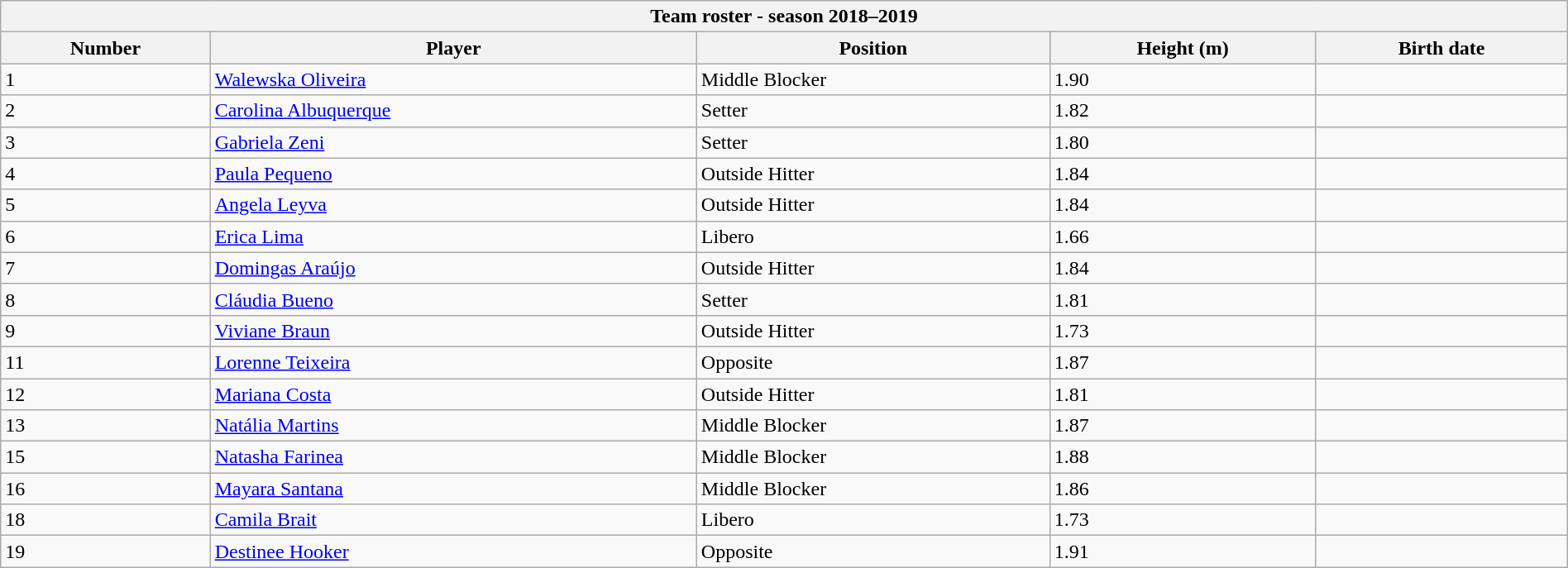<table class="wikitable collapsible collapsed" style="width:100%;">
<tr>
<th colspan=6><strong>Team roster - season 2018–2019</strong></th>
</tr>
<tr>
<th>Number</th>
<th>Player</th>
<th>Position</th>
<th>Height (m)</th>
<th>Birth date</th>
</tr>
<tr>
<td>1</td>
<td> <a href='#'>Walewska Oliveira</a></td>
<td>Middle Blocker</td>
<td>1.90</td>
<td align=right></td>
</tr>
<tr>
<td>2</td>
<td> <a href='#'>Carolina Albuquerque</a></td>
<td>Setter</td>
<td>1.82</td>
<td align=right></td>
</tr>
<tr>
<td>3</td>
<td> <a href='#'>Gabriela Zeni</a></td>
<td>Setter</td>
<td>1.80</td>
<td align=right></td>
</tr>
<tr>
<td>4</td>
<td> <a href='#'>Paula Pequeno</a></td>
<td>Outside Hitter</td>
<td>1.84</td>
<td align=right></td>
</tr>
<tr>
<td>5</td>
<td> <a href='#'>Angela Leyva</a></td>
<td>Outside Hitter</td>
<td>1.84</td>
<td align=right></td>
</tr>
<tr>
<td>6</td>
<td> <a href='#'>Erica Lima</a></td>
<td>Libero</td>
<td>1.66</td>
<td align=right></td>
</tr>
<tr>
<td>7</td>
<td> <a href='#'>Domingas Araújo</a></td>
<td>Outside Hitter</td>
<td>1.84</td>
<td align=right></td>
</tr>
<tr>
<td>8</td>
<td> <a href='#'>Cláudia Bueno</a></td>
<td>Setter</td>
<td>1.81</td>
<td align=right></td>
</tr>
<tr>
<td>9</td>
<td> <a href='#'>Viviane Braun</a></td>
<td>Outside Hitter</td>
<td>1.73</td>
<td align=right></td>
</tr>
<tr>
<td>11</td>
<td> <a href='#'>Lorenne Teixeira</a></td>
<td>Opposite</td>
<td>1.87</td>
<td align=right></td>
</tr>
<tr>
<td>12</td>
<td> <a href='#'>Mariana Costa</a></td>
<td>Outside Hitter</td>
<td>1.81</td>
<td align=right></td>
</tr>
<tr>
<td>13</td>
<td> <a href='#'>Natália Martins</a></td>
<td>Middle Blocker</td>
<td>1.87</td>
<td align=right></td>
</tr>
<tr>
<td>15</td>
<td> <a href='#'>Natasha Farinea</a></td>
<td>Middle Blocker</td>
<td>1.88</td>
<td align=right></td>
</tr>
<tr>
<td>16</td>
<td> <a href='#'>Mayara Santana</a></td>
<td>Middle Blocker</td>
<td>1.86</td>
<td align=right></td>
</tr>
<tr>
<td>18</td>
<td> <a href='#'>Camila Brait</a></td>
<td>Libero</td>
<td>1.73</td>
<td align=right></td>
</tr>
<tr>
<td>19</td>
<td> <a href='#'>Destinee Hooker</a></td>
<td>Opposite</td>
<td>1.91</td>
<td align=right></td>
</tr>
</table>
